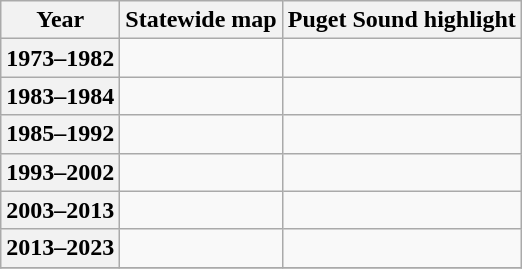<table class=wikitable>
<tr>
<th>Year</th>
<th>Statewide map</th>
<th>Puget Sound highlight</th>
</tr>
<tr>
<th>1973–1982</th>
<td></td>
<td></td>
</tr>
<tr>
<th>1983–1984</th>
<td></td>
<td></td>
</tr>
<tr>
<th>1985–1992</th>
<td></td>
<td></td>
</tr>
<tr>
<th>1993–2002</th>
<td></td>
<td></td>
</tr>
<tr>
<th>2003–2013</th>
<td></td>
<td></td>
</tr>
<tr>
<th>2013–2023</th>
<td></td>
<td></td>
</tr>
<tr>
</tr>
</table>
